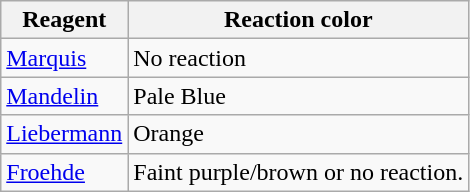<table class="wikitable">
<tr>
<th>Reagent</th>
<th>Reaction color</th>
</tr>
<tr>
<td><a href='#'>Marquis</a></td>
<td>No reaction</td>
</tr>
<tr>
<td><a href='#'>Mandelin</a></td>
<td>Pale Blue</td>
</tr>
<tr>
<td><a href='#'>Liebermann</a></td>
<td>Orange</td>
</tr>
<tr>
<td><a href='#'>Froehde</a></td>
<td>Faint purple/brown or no reaction.</td>
</tr>
</table>
